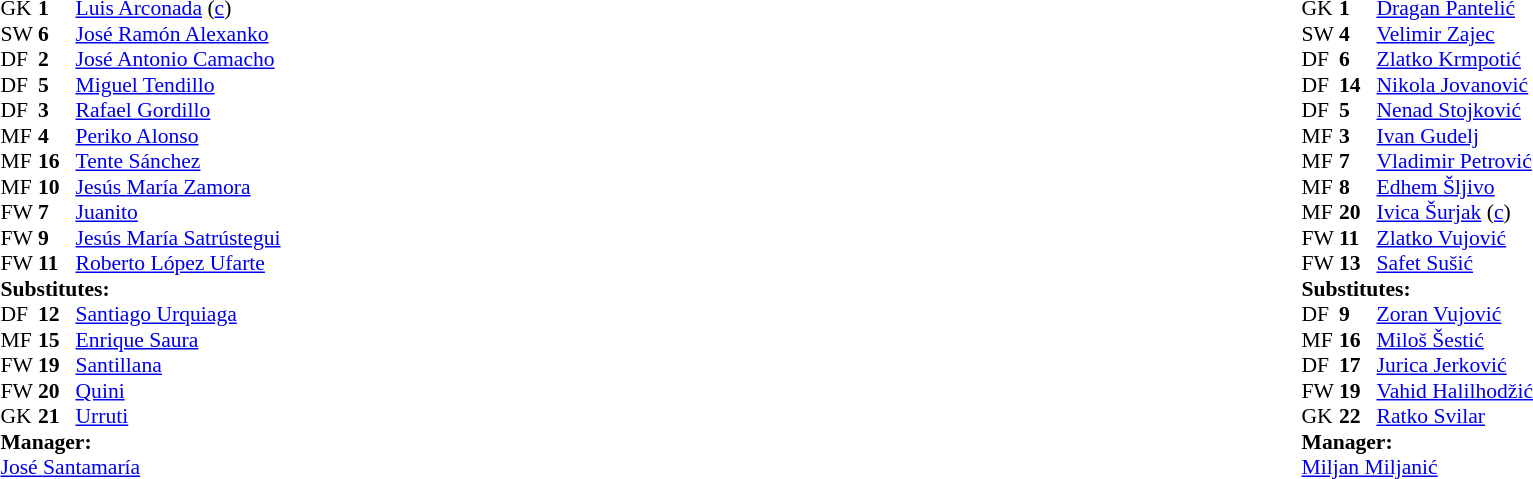<table width="100%">
<tr>
<td valign="top" width="50%"><br><table style="font-size: 90%" cellspacing="0" cellpadding="0">
<tr>
<th width="25"></th>
<th width="25"></th>
</tr>
<tr>
<td>GK</td>
<td><strong>1</strong></td>
<td><a href='#'>Luis Arconada</a> (<a href='#'>c</a>)</td>
</tr>
<tr>
<td>SW</td>
<td><strong>6</strong></td>
<td><a href='#'>José Ramón Alexanko</a></td>
</tr>
<tr>
<td>DF</td>
<td><strong>2</strong></td>
<td><a href='#'>José Antonio Camacho</a></td>
</tr>
<tr>
<td>DF</td>
<td><strong>5</strong></td>
<td><a href='#'>Miguel Tendillo</a></td>
</tr>
<tr>
<td>DF</td>
<td><strong>3</strong></td>
<td><a href='#'>Rafael Gordillo</a></td>
<td></td>
</tr>
<tr>
<td>MF</td>
<td><strong>4</strong></td>
<td><a href='#'>Periko Alonso</a></td>
</tr>
<tr>
<td>MF</td>
<td><strong>16</strong></td>
<td><a href='#'>Tente Sánchez</a></td>
<td></td>
<td></td>
</tr>
<tr>
<td>MF</td>
<td><strong>10</strong></td>
<td><a href='#'>Jesús María Zamora</a></td>
<td></td>
</tr>
<tr>
<td>FW</td>
<td><strong>7</strong></td>
<td><a href='#'>Juanito</a></td>
</tr>
<tr>
<td>FW</td>
<td><strong>9</strong></td>
<td><a href='#'>Jesús María Satrústegui</a></td>
<td></td>
<td></td>
</tr>
<tr>
<td>FW</td>
<td><strong>11</strong></td>
<td><a href='#'>Roberto López Ufarte</a></td>
</tr>
<tr>
<td colspan=3><strong>Substitutes:</strong></td>
</tr>
<tr>
<td>DF</td>
<td><strong>12</strong></td>
<td><a href='#'>Santiago Urquiaga</a></td>
</tr>
<tr>
<td>MF</td>
<td><strong>15</strong></td>
<td><a href='#'>Enrique Saura</a></td>
<td></td>
<td></td>
</tr>
<tr>
<td>FW</td>
<td><strong>19</strong></td>
<td><a href='#'>Santillana</a></td>
</tr>
<tr>
<td>FW</td>
<td><strong>20</strong></td>
<td><a href='#'>Quini</a></td>
<td></td>
<td></td>
</tr>
<tr>
<td>GK</td>
<td><strong>21</strong></td>
<td><a href='#'>Urruti</a></td>
</tr>
<tr>
<td colspan=3><strong>Manager:</strong></td>
</tr>
<tr>
<td colspan=4><a href='#'>José Santamaría</a></td>
</tr>
</table>
</td>
<td valign="top" width="50%"><br><table style="font-size: 90%" cellspacing="0" cellpadding="0" align="center">
<tr>
<th width=25></th>
<th width=25></th>
</tr>
<tr>
<td>GK</td>
<td><strong>1</strong></td>
<td><a href='#'>Dragan Pantelić</a></td>
</tr>
<tr>
<td>SW</td>
<td><strong>4</strong></td>
<td><a href='#'>Velimir Zajec</a></td>
</tr>
<tr>
<td>DF</td>
<td><strong>6</strong></td>
<td><a href='#'>Zlatko Krmpotić</a></td>
</tr>
<tr>
<td>DF</td>
<td><strong>14</strong></td>
<td><a href='#'>Nikola Jovanović</a></td>
<td></td>
<td></td>
</tr>
<tr>
<td>DF</td>
<td><strong>5</strong></td>
<td><a href='#'>Nenad Stojković</a></td>
<td></td>
</tr>
<tr>
<td>MF</td>
<td><strong>3</strong></td>
<td><a href='#'>Ivan Gudelj</a></td>
</tr>
<tr>
<td>MF</td>
<td><strong>7</strong></td>
<td><a href='#'>Vladimir Petrović</a></td>
</tr>
<tr>
<td>MF</td>
<td><strong>8</strong></td>
<td><a href='#'>Edhem Šljivo</a></td>
<td></td>
</tr>
<tr>
<td>MF</td>
<td><strong>20</strong></td>
<td><a href='#'>Ivica Šurjak</a> (<a href='#'>c</a>)</td>
</tr>
<tr>
<td>FW</td>
<td><strong>11</strong></td>
<td><a href='#'>Zlatko Vujović</a></td>
<td></td>
<td></td>
</tr>
<tr>
<td>FW</td>
<td><strong>13</strong></td>
<td><a href='#'>Safet Sušić</a></td>
</tr>
<tr>
<td colspan=3><strong>Substitutes:</strong></td>
</tr>
<tr>
<td>DF</td>
<td><strong>9</strong></td>
<td><a href='#'>Zoran Vujović</a></td>
</tr>
<tr>
<td>MF</td>
<td><strong>16</strong></td>
<td><a href='#'>Miloš Šestić</a></td>
<td></td>
<td></td>
</tr>
<tr>
<td>DF</td>
<td><strong>17</strong></td>
<td><a href='#'>Jurica Jerković</a></td>
</tr>
<tr>
<td>FW</td>
<td><strong>19</strong></td>
<td><a href='#'>Vahid Halilhodžić</a></td>
<td></td>
<td></td>
</tr>
<tr>
<td>GK</td>
<td><strong>22</strong></td>
<td><a href='#'>Ratko Svilar</a></td>
</tr>
<tr>
<td colspan=3><strong>Manager:</strong></td>
</tr>
<tr>
<td colspan=3><a href='#'>Miljan Miljanić</a></td>
</tr>
</table>
</td>
</tr>
</table>
